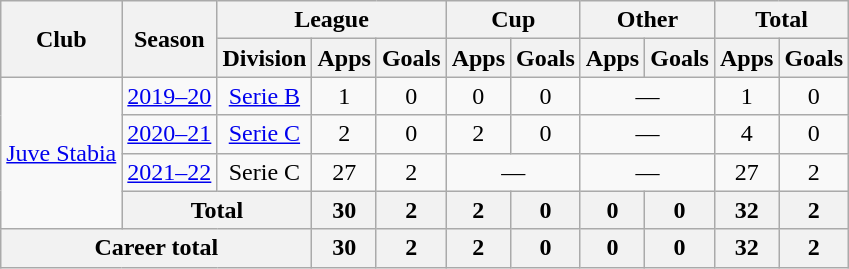<table class="wikitable" style="text-align: center">
<tr>
<th rowspan="2">Club</th>
<th rowspan="2">Season</th>
<th colspan="3">League</th>
<th colspan="2">Cup</th>
<th colspan="2">Other</th>
<th colspan="2">Total</th>
</tr>
<tr>
<th>Division</th>
<th>Apps</th>
<th>Goals</th>
<th>Apps</th>
<th>Goals</th>
<th>Apps</th>
<th>Goals</th>
<th>Apps</th>
<th>Goals</th>
</tr>
<tr>
<td rowspan="4"><a href='#'>Juve Stabia</a></td>
<td><a href='#'>2019–20</a></td>
<td><a href='#'>Serie B</a></td>
<td>1</td>
<td>0</td>
<td>0</td>
<td>0</td>
<td colspan="2">—</td>
<td>1</td>
<td>0</td>
</tr>
<tr>
<td><a href='#'>2020–21</a></td>
<td><a href='#'>Serie C</a></td>
<td>2</td>
<td>0</td>
<td>2</td>
<td>0</td>
<td colspan="2">—</td>
<td>4</td>
<td>0</td>
</tr>
<tr>
<td><a href='#'>2021–22</a></td>
<td>Serie C</td>
<td>27</td>
<td>2</td>
<td colspan="2">—</td>
<td colspan="2">—</td>
<td>27</td>
<td>2</td>
</tr>
<tr>
<th colspan="2">Total</th>
<th>30</th>
<th>2</th>
<th>2</th>
<th>0</th>
<th>0</th>
<th>0</th>
<th>32</th>
<th>2</th>
</tr>
<tr>
<th colspan="3">Career total</th>
<th>30</th>
<th>2</th>
<th>2</th>
<th>0</th>
<th>0</th>
<th>0</th>
<th>32</th>
<th>2</th>
</tr>
</table>
